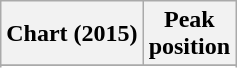<table class="wikitable sortable plainrowheaders" style="text-align:center;">
<tr>
<th scope="col">Chart (2015)</th>
<th scope="col">Peak<br>position</th>
</tr>
<tr>
</tr>
<tr>
</tr>
<tr>
</tr>
</table>
